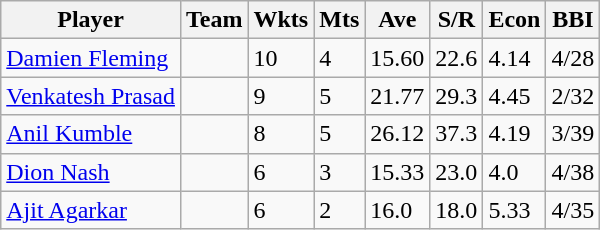<table class="wikitable" style="text-align:left">
<tr>
<th>Player</th>
<th>Team</th>
<th>Wkts</th>
<th>Mts</th>
<th>Ave</th>
<th>S/R</th>
<th>Econ</th>
<th>BBI</th>
</tr>
<tr>
<td><a href='#'>Damien Fleming</a></td>
<td></td>
<td>10</td>
<td>4</td>
<td>15.60</td>
<td>22.6</td>
<td>4.14</td>
<td>4/28</td>
</tr>
<tr>
<td><a href='#'>Venkatesh Prasad</a></td>
<td></td>
<td>9</td>
<td>5</td>
<td>21.77</td>
<td>29.3</td>
<td>4.45</td>
<td>2/32</td>
</tr>
<tr>
<td><a href='#'>Anil Kumble</a></td>
<td></td>
<td>8</td>
<td>5</td>
<td>26.12</td>
<td>37.3</td>
<td>4.19</td>
<td>3/39</td>
</tr>
<tr>
<td><a href='#'>Dion Nash</a></td>
<td></td>
<td>6</td>
<td>3</td>
<td>15.33</td>
<td>23.0</td>
<td>4.0</td>
<td>4/38</td>
</tr>
<tr>
<td><a href='#'>Ajit Agarkar</a></td>
<td></td>
<td>6</td>
<td>2</td>
<td>16.0</td>
<td>18.0</td>
<td>5.33</td>
<td>4/35</td>
</tr>
</table>
